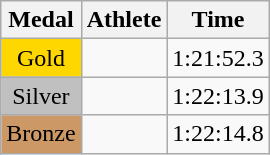<table class="wikitable">
<tr>
<th>Medal</th>
<th>Athlete</th>
<th>Time</th>
</tr>
<tr>
<td style="text-align:center;background-color:gold;">Gold</td>
<td></td>
<td>1:21:52.3</td>
</tr>
<tr>
<td style="text-align:center;background-color:silver;">Silver</td>
<td></td>
<td>1:22:13.9</td>
</tr>
<tr>
<td style="text-align:center;background-color:#CC9966;">Bronze</td>
<td></td>
<td>1:22:14.8</td>
</tr>
</table>
